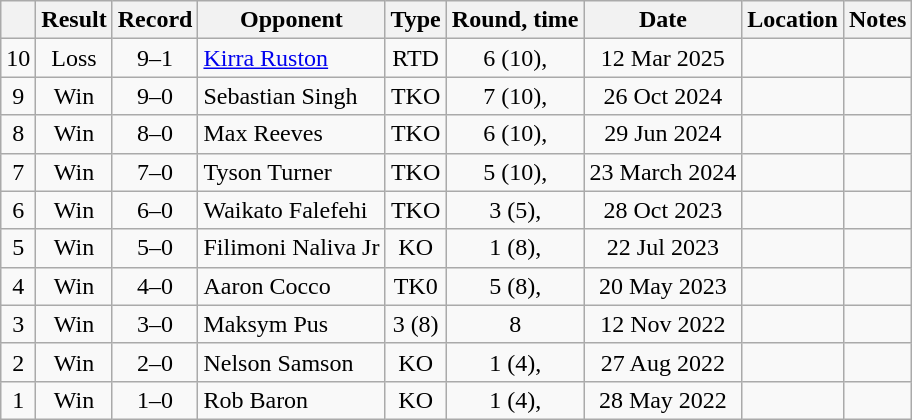<table class="wikitable" style="text-align:center">
<tr>
<th></th>
<th>Result</th>
<th>Record</th>
<th>Opponent</th>
<th>Type</th>
<th>Round, time</th>
<th>Date</th>
<th>Location</th>
<th>Notes</th>
</tr>
<tr>
<td>10</td>
<td>Loss</td>
<td>9–1</td>
<td style="text-align:left;"><a href='#'>Kirra Ruston</a></td>
<td>RTD</td>
<td>6 (10), </td>
<td>12 Mar 2025</td>
<td style="text-align:left;"></td>
<td style="text-align:left;"></td>
</tr>
<tr>
<td>9</td>
<td>Win</td>
<td>9–0</td>
<td style="text-align:left;">Sebastian Singh</td>
<td>TKO</td>
<td>7 (10), </td>
<td>26 Oct 2024</td>
<td style="text-align:left;"></td>
<td></td>
</tr>
<tr>
<td>8</td>
<td>Win</td>
<td>8–0</td>
<td style="text-align:left;">Max Reeves</td>
<td>TKO</td>
<td>6 (10), </td>
<td>29 Jun 2024</td>
<td style="text-align:left;"></td>
<td></td>
</tr>
<tr>
<td>7</td>
<td>Win</td>
<td>7–0</td>
<td style="text-align:left;">Tyson Turner</td>
<td>TKO</td>
<td>5 (10), </td>
<td>23 March 2024</td>
<td style="text-align:left;"></td>
<td></td>
</tr>
<tr>
<td>6</td>
<td>Win</td>
<td>6–0</td>
<td style="text-align:left;">Waikato Falefehi</td>
<td>TKO</td>
<td>3 (5), </td>
<td>28 Oct 2023</td>
<td style="text-align:left;"></td>
<td></td>
</tr>
<tr>
<td>5</td>
<td>Win</td>
<td>5–0</td>
<td style="text-align:left;">Filimoni Naliva Jr</td>
<td>KO</td>
<td>1 (8), </td>
<td>22 Jul 2023</td>
<td style="text-align:left;"></td>
<td></td>
</tr>
<tr>
<td>4</td>
<td>Win</td>
<td>4–0</td>
<td style="text-align:left;">Aaron Cocco</td>
<td>TK0</td>
<td>5 (8),  </td>
<td>20 May 2023</td>
<td style="text-align:left;"></td>
<td></td>
</tr>
<tr>
<td>3</td>
<td>Win</td>
<td>3–0</td>
<td style="text-align:left;">Maksym Pus</td>
<td>3 (8)</td>
<td>8</td>
<td>12 Nov 2022</td>
<td style="text-align:left;"></td>
<td></td>
</tr>
<tr>
<td>2</td>
<td>Win</td>
<td>2–0</td>
<td style="text-align:left;">Nelson Samson</td>
<td>KO</td>
<td>1 (4), </td>
<td>27 Aug 2022</td>
<td style="text-align:left;"></td>
<td></td>
</tr>
<tr>
<td>1</td>
<td>Win</td>
<td>1–0</td>
<td style="text-align:left;">Rob Baron</td>
<td>KO</td>
<td>1 (4), </td>
<td>28 May 2022</td>
<td style="text-align:left;"></td>
<td></td>
</tr>
</table>
